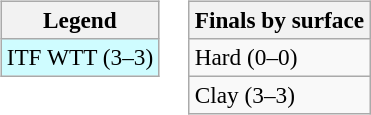<table>
<tr valign=top>
<td><br><table class="wikitable" style=font-size:97%>
<tr>
<th>Legend</th>
</tr>
<tr bgcolor=cffcff>
<td>ITF WTT (3–3)</td>
</tr>
</table>
</td>
<td><br><table class="wikitable" style=font-size:97%>
<tr>
<th>Finals by surface</th>
</tr>
<tr>
<td>Hard (0–0)</td>
</tr>
<tr>
<td>Clay (3–3)</td>
</tr>
</table>
</td>
</tr>
</table>
